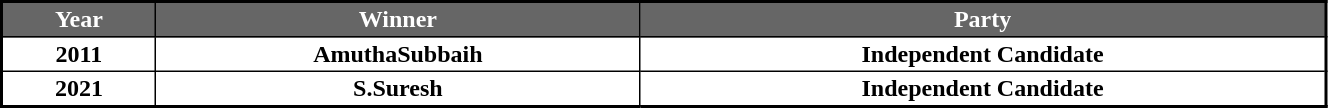<table width="70%" cellpadding="2" cellspacing="0" border="1" style="border-collapse: collapse; border: 2px #000000 solid; font-size: x-big; font-family: verdana">
<tr>
<th style="background-color:#666666; color:white">Year</th>
<th style="background-color:#666666; color:white">Winner</th>
<th style="background-color:#666666; color:white">Party</th>
</tr>
<tr>
<th>2011</th>
<th>AmuthaSubbaih</th>
<th>Independent Candidate</th>
</tr>
<tr>
<th>2021</th>
<th>S.Suresh</th>
<th>Independent Candidate</th>
</tr>
<tr --->
</tr>
</table>
